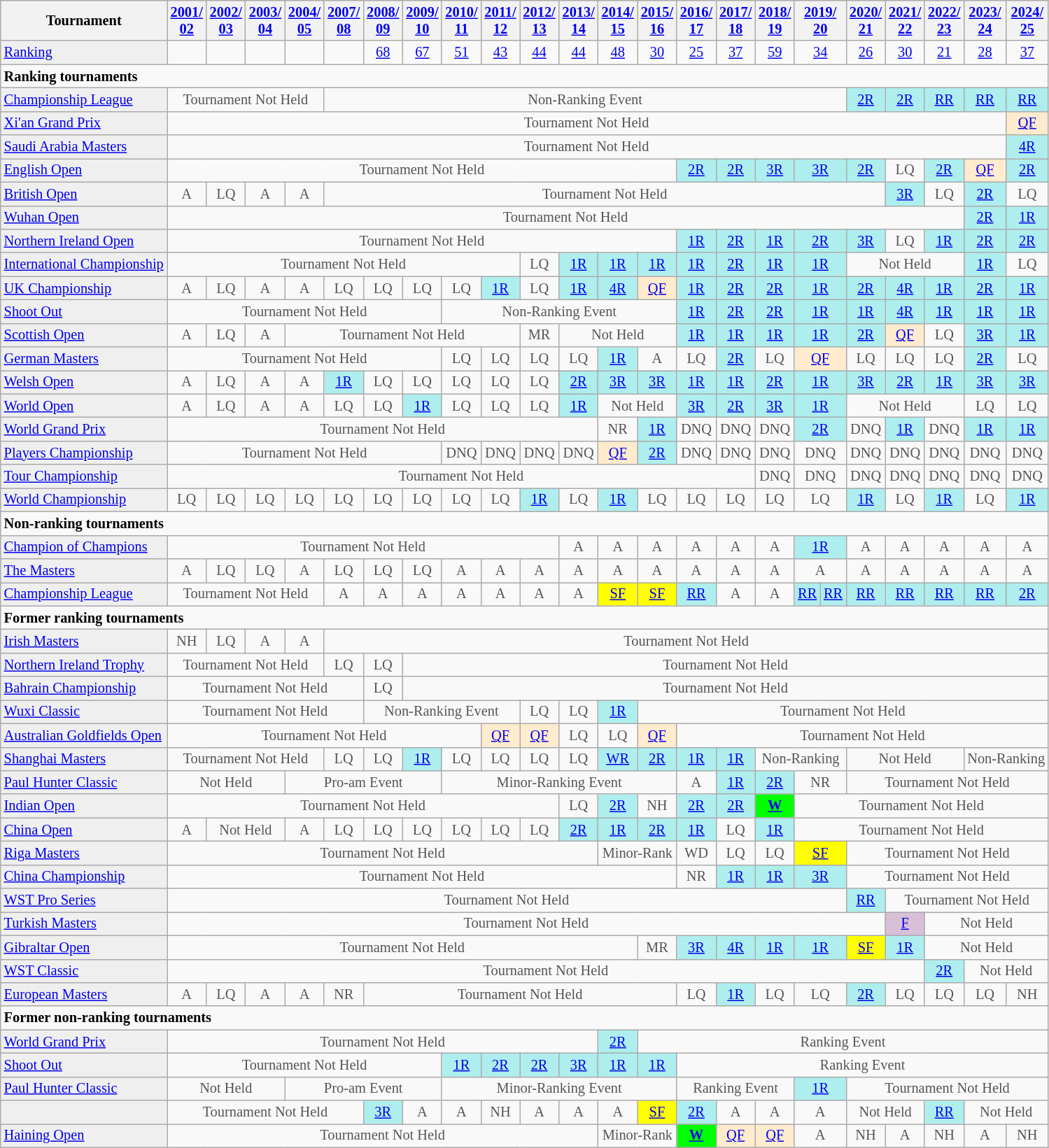<table class="wikitable" style="font-size:85%;">
<tr>
<th>Tournament</th>
<th><a href='#'>2001/<br>02</a></th>
<th><a href='#'>2002/<br>03</a></th>
<th><a href='#'>2003/<br>04</a></th>
<th><a href='#'>2004/<br>05</a></th>
<th><a href='#'>2007/<br>08</a></th>
<th><a href='#'>2008/<br>09</a></th>
<th><a href='#'>2009/<br>10</a></th>
<th><a href='#'>2010/<br>11</a></th>
<th><a href='#'>2011/<br>12</a></th>
<th><a href='#'>2012/<br>13</a></th>
<th><a href='#'>2013/<br>14</a></th>
<th><a href='#'>2014/<br>15</a></th>
<th><a href='#'>2015/<br>16</a></th>
<th><a href='#'>2016/<br>17</a></th>
<th><a href='#'>2017/<br>18</a></th>
<th><a href='#'>2018/<br>19</a></th>
<th colspan="2"><a href='#'>2019/<br>20</a></th>
<th><a href='#'>2020/<br>21</a></th>
<th><a href='#'>2021/<br>22</a></th>
<th><a href='#'>2022/<br>23</a></th>
<th><a href='#'>2023/<br>24</a></th>
<th><a href='#'>2024/<br>25</a></th>
</tr>
<tr>
<td style="background:#EFEFEF;"><a href='#'>Ranking</a></td>
<td align="center"></td>
<td align="center"></td>
<td align="center"></td>
<td align="center"></td>
<td align="center"></td>
<td align="center"><a href='#'>68</a></td>
<td align="center"><a href='#'>67</a></td>
<td align="center"><a href='#'>51</a></td>
<td align="center"><a href='#'>43</a></td>
<td align="center"><a href='#'>44</a></td>
<td align="center"><a href='#'>44</a></td>
<td align="center"><a href='#'>48</a></td>
<td align="center"><a href='#'>30</a></td>
<td align="center"><a href='#'>25</a></td>
<td align="center"><a href='#'>37</a></td>
<td align="center"><a href='#'>59</a></td>
<td align="center" colspan="2"><a href='#'>34</a></td>
<td align="center"><a href='#'>26</a></td>
<td align="center"><a href='#'>30</a></td>
<td align="center"><a href='#'>21</a></td>
<td align="center"><a href='#'>28</a></td>
<td align="center"><a href='#'>37</a></td>
</tr>
<tr>
<td colspan="30"><strong>Ranking tournaments</strong></td>
</tr>
<tr>
<td style="background:#EFEFEF;"><a href='#'>Championship League</a></td>
<td align="center" colspan="4" style="color:#555555;">Tournament Not Held</td>
<td align="center" colspan="14" style="color:#555555;">Non-Ranking Event</td>
<td align="center" style="background:#afeeee;"><a href='#'>2R</a></td>
<td align="center" style="background:#afeeee;"><a href='#'>2R</a></td>
<td align="center" style="background:#afeeee;"><a href='#'>RR</a></td>
<td align="center" style="background:#afeeee;"><a href='#'>RR</a></td>
<td align="center" style="background:#afeeee;"><a href='#'>RR</a></td>
</tr>
<tr>
<td style="background:#EFEFEF;"><a href='#'>Xi'an Grand Prix</a></td>
<td align="center" colspan="22" style="color:#555555;">Tournament Not Held</td>
<td align="center" style="background:#ffebcd;"><a href='#'>QF</a></td>
</tr>
<tr>
<td style="background:#EFEFEF;"><a href='#'>Saudi Arabia Masters</a></td>
<td align="center" colspan="22" style="color:#555555;">Tournament Not Held</td>
<td align="center" style="background:#afeeee;"><a href='#'>4R</a></td>
</tr>
<tr>
<td style="background:#EFEFEF;"><a href='#'>English Open</a></td>
<td align="center" colspan="13" style="color:#555555;">Tournament Not Held</td>
<td align="center" style="background:#afeeee;"><a href='#'>2R</a></td>
<td align="center" style="background:#afeeee;"><a href='#'>2R</a></td>
<td align="center" style="background:#afeeee;"><a href='#'>3R</a></td>
<td align="center" colspan="2" style="background:#afeeee;"><a href='#'>3R</a></td>
<td align="center" style="background:#afeeee;"><a href='#'>2R</a></td>
<td align="center" style="color:#555555;">LQ</td>
<td align="center" style="background:#afeeee;"><a href='#'>2R</a></td>
<td align="center" style="background:#ffebcd;"><a href='#'>QF</a></td>
<td align="center" style="background:#afeeee;"><a href='#'>2R</a></td>
</tr>
<tr>
<td style="background:#EFEFEF;"><a href='#'>British Open</a></td>
<td align="center" style="color:#555555;">A</td>
<td align="center" style="color:#555555;">LQ</td>
<td align="center" style="color:#555555;">A</td>
<td align="center" style="color:#555555;">A</td>
<td align="center" colspan="15" style="color:#555555;">Tournament Not Held</td>
<td align="center" style="background:#afeeee;"><a href='#'>3R</a></td>
<td align="center" style="color:#555555;">LQ</td>
<td align="center" style="background:#afeeee;"><a href='#'>2R</a></td>
<td align="center" style="color:#555555;">LQ</td>
</tr>
<tr>
<td style="background:#EFEFEF;"><a href='#'>Wuhan Open</a></td>
<td align="center" colspan="21" style="color:#555555;">Tournament Not Held</td>
<td align="center" style="background:#afeeee;"><a href='#'>2R</a></td>
<td align="center" style="background:#afeeee;"><a href='#'>1R</a></td>
</tr>
<tr>
<td style="background:#EFEFEF;"><a href='#'>Northern Ireland Open</a></td>
<td align="center" colspan="13" style="color:#555555;">Tournament Not Held</td>
<td align="center" style="background:#afeeee;"><a href='#'>1R</a></td>
<td align="center" style="background:#afeeee;"><a href='#'>2R</a></td>
<td align="center" style="background:#afeeee;"><a href='#'>1R</a></td>
<td align="center" colspan="2" style="background:#afeeee;"><a href='#'>2R</a></td>
<td align="center" style="background:#afeeee;"><a href='#'>3R</a></td>
<td align="center" style="color:#555555;">LQ</td>
<td align="center" style="background:#afeeee;"><a href='#'>1R</a></td>
<td align="center" style="background:#afeeee;"><a href='#'>2R</a></td>
<td align="center" style="background:#afeeee;"><a href='#'>2R</a></td>
</tr>
<tr>
<td style="background:#EFEFEF;"><a href='#'>International Championship</a></td>
<td align="center" colspan="9" style="color:#555555;">Tournament Not Held</td>
<td align="center" style="color:#555555;">LQ</td>
<td align="center" style="background:#afeeee;"><a href='#'>1R</a></td>
<td align="center" style="background:#afeeee;"><a href='#'>1R</a></td>
<td align="center" style="background:#afeeee;"><a href='#'>1R</a></td>
<td align="center" style="background:#afeeee;"><a href='#'>1R</a></td>
<td align="center" style="background:#afeeee;"><a href='#'>2R</a></td>
<td align="center" style="background:#afeeee;"><a href='#'>1R</a></td>
<td align="center" colspan="2" style="background:#afeeee;"><a href='#'>1R</a></td>
<td align="center" colspan="3" style="color:#555555;">Not Held</td>
<td align="center" style="background:#afeeee;"><a href='#'>1R</a></td>
<td align="center" style="color:#555555;">LQ</td>
</tr>
<tr>
<td style="background:#EFEFEF;"><a href='#'>UK Championship</a></td>
<td align="center" style="color:#555555;">A</td>
<td align="center" style="color:#555555;">LQ</td>
<td align="center" style="color:#555555;">A</td>
<td align="center" style="color:#555555;">A</td>
<td align="center" style="color:#555555;">LQ</td>
<td align="center" style="color:#555555;">LQ</td>
<td align="center" style="color:#555555;">LQ</td>
<td align="center" style="color:#555555;">LQ</td>
<td align="center" style="background:#afeeee;"><a href='#'>1R</a></td>
<td align="center" style="color:#555555;">LQ</td>
<td align="center" style="background:#afeeee;"><a href='#'>1R</a></td>
<td align="center" style="background:#afeeee;"><a href='#'>4R</a></td>
<td align="center" style="background:#ffebcd;"><a href='#'>QF</a></td>
<td align="center" style="background:#afeeee;"><a href='#'>1R</a></td>
<td align="center" style="background:#afeeee;"><a href='#'>2R</a></td>
<td align="center" style="background:#afeeee;"><a href='#'>2R</a></td>
<td align="center" colspan="2" style="background:#afeeee;"><a href='#'>1R</a></td>
<td align="center" style="background:#afeeee;"><a href='#'>2R</a></td>
<td align="center" style="background:#afeeee;"><a href='#'>4R</a></td>
<td align="center" style="background:#afeeee;"><a href='#'>1R</a></td>
<td align="center" style="background:#afeeee;"><a href='#'>2R</a></td>
<td align="center" style="background:#afeeee;"><a href='#'>1R</a></td>
</tr>
<tr>
<td style="background:#EFEFEF;"><a href='#'>Shoot Out</a></td>
<td align="center" colspan="7" style="color:#555555;">Tournament Not Held</td>
<td align="center" colspan="6" style="color:#555555;">Non-Ranking Event</td>
<td align="center" style="background:#afeeee;"><a href='#'>1R</a></td>
<td align="center" style="background:#afeeee;"><a href='#'>2R</a></td>
<td align="center" style="background:#afeeee;"><a href='#'>2R</a></td>
<td align="center" colspan="2" style="background:#afeeee;"><a href='#'>1R</a></td>
<td align="center" style="background:#afeeee;"><a href='#'>1R</a></td>
<td align="center" style="background:#afeeee;"><a href='#'>4R</a></td>
<td align="center" style="background:#afeeee;"><a href='#'>1R</a></td>
<td align="center" style="background:#afeeee;"><a href='#'>1R</a></td>
<td align="center" style="background:#afeeee;"><a href='#'>1R</a></td>
</tr>
<tr>
<td style="background:#EFEFEF;"><a href='#'>Scottish Open</a></td>
<td align="center" style="color:#555555;">A</td>
<td align="center" style="color:#555555;">LQ</td>
<td align="center" style="color:#555555;">A</td>
<td align="center" colspan="6" style="color:#555555;">Tournament Not Held</td>
<td align="center" style="color:#555555;">MR</td>
<td align="center" colspan="3" style="color:#555555;">Not Held</td>
<td align="center" style="background:#afeeee;"><a href='#'>1R</a></td>
<td align="center" style="background:#afeeee;"><a href='#'>1R</a></td>
<td align="center" style="background:#afeeee;"><a href='#'>1R</a></td>
<td align="center" colspan="2" style="background:#afeeee;"><a href='#'>1R</a></td>
<td align="center" style="background:#afeeee;"><a href='#'>2R</a></td>
<td align="center" style="background:#ffebcd;"><a href='#'>QF</a></td>
<td align="center" style="color:#555555;">LQ</td>
<td align="center" style="background:#afeeee;"><a href='#'>3R</a></td>
<td align="center" style="background:#afeeee;"><a href='#'>1R</a></td>
</tr>
<tr>
<td style="background:#EFEFEF;"><a href='#'>German Masters</a></td>
<td align="center" colspan="7" style="color:#555555;">Tournament Not Held</td>
<td align="center" style="color:#555555;">LQ</td>
<td align="center" style="color:#555555;">LQ</td>
<td align="center" style="color:#555555;">LQ</td>
<td align="center" style="color:#555555;">LQ</td>
<td align="center" style="background:#afeeee;"><a href='#'>1R</a></td>
<td align="center" style="color:#555555;">A</td>
<td align="center" style="color:#555555;">LQ</td>
<td align="center" style="background:#afeeee;"><a href='#'>2R</a></td>
<td align="center" style="color:#555555;">LQ</td>
<td align="center" colspan="2" style="background:#ffebcd;"><a href='#'>QF</a></td>
<td align="center" style="color:#555555;">LQ</td>
<td align="center" style="color:#555555;">LQ</td>
<td align="center" style="color:#555555;">LQ</td>
<td align="center" style="background:#afeeee;"><a href='#'>2R</a></td>
<td align="center" style="color:#555555;">LQ</td>
</tr>
<tr>
<td style="background:#EFEFEF;"><a href='#'>Welsh Open</a></td>
<td align="center" style="color:#555555;">A</td>
<td align="center" style="color:#555555;">LQ</td>
<td align="center" style="color:#555555;">A</td>
<td align="center" style="color:#555555;">A</td>
<td align="center" style="background:#afeeee;"><a href='#'>1R</a></td>
<td align="center" style="color:#555555;">LQ</td>
<td align="center" style="color:#555555;">LQ</td>
<td align="center" style="color:#555555;">LQ</td>
<td align="center" style="color:#555555;">LQ</td>
<td align="center" style="color:#555555;">LQ</td>
<td align="center" style="background:#afeeee;"><a href='#'>2R</a></td>
<td align="center" style="background:#afeeee;"><a href='#'>3R</a></td>
<td align="center" style="background:#afeeee;"><a href='#'>3R</a></td>
<td align="center" style="background:#afeeee;"><a href='#'>1R</a></td>
<td align="center" style="background:#afeeee;"><a href='#'>1R</a></td>
<td align="center" style="background:#afeeee;"><a href='#'>2R</a></td>
<td align="center" colspan="2" style="background:#afeeee;"><a href='#'>1R</a></td>
<td align="center" style="background:#afeeee;"><a href='#'>3R</a></td>
<td align="center" style="background:#afeeee;"><a href='#'>2R</a></td>
<td align="center" style="background:#afeeee;"><a href='#'>1R</a></td>
<td align="center" style="background:#afeeee;"><a href='#'>3R</a></td>
<td align="center" style="background:#afeeee;"><a href='#'>3R</a></td>
</tr>
<tr>
<td style="background:#EFEFEF;"><a href='#'>World Open</a></td>
<td align="center" style="color:#555555;">A</td>
<td align="center" style="color:#555555;">LQ</td>
<td align="center" style="color:#555555;">A</td>
<td align="center" style="color:#555555;">A</td>
<td align="center" style="color:#555555;">LQ</td>
<td align="center" style="color:#555555;">LQ</td>
<td align="center" style="background:#afeeee;"><a href='#'>1R</a></td>
<td align="center" style="color:#555555;">LQ</td>
<td align="center" style="color:#555555;">LQ</td>
<td align="center" style="color:#555555;">LQ</td>
<td align="center" style="background:#afeeee;"><a href='#'>1R</a></td>
<td align="center" colspan="2" style="color:#555555;">Not Held</td>
<td align="center" style="background:#afeeee;"><a href='#'>3R</a></td>
<td align="center" style="background:#afeeee;"><a href='#'>2R</a></td>
<td align="center" style="background:#afeeee;"><a href='#'>3R</a></td>
<td align="center" colspan="2" style="background:#afeeee;"><a href='#'>1R</a></td>
<td align="center" colspan="3" style="color:#555555;">Not Held</td>
<td align="center" style="color:#555555;">LQ</td>
<td align="center" style="color:#555555;">LQ</td>
</tr>
<tr>
<td style="background:#EFEFEF;"><a href='#'>World Grand Prix</a></td>
<td align="center" colspan="11" style="color:#555555;">Tournament Not Held</td>
<td align="center" style="color:#555555;">NR</td>
<td align="center" style="background:#afeeee;"><a href='#'>1R</a></td>
<td align="center" style="color:#555555;">DNQ</td>
<td align="center" style="color:#555555;">DNQ</td>
<td align="center" style="color:#555555;">DNQ</td>
<td align="center" colspan="2" style="background:#afeeee;"><a href='#'>2R</a></td>
<td align="center" style="color:#555555;">DNQ</td>
<td align="center" style="background:#afeeee;"><a href='#'>1R</a></td>
<td align="center" style="color:#555555;">DNQ</td>
<td align="center" style="background:#afeeee;"><a href='#'>1R</a></td>
<td align="center" style="background:#afeeee;"><a href='#'>1R</a></td>
</tr>
<tr>
<td style="background:#EFEFEF;"><a href='#'>Players Championship</a></td>
<td align="center" colspan="7" style="color:#555555;">Tournament Not Held</td>
<td align="center" style="color:#555555;">DNQ</td>
<td align="center" style="color:#555555;">DNQ</td>
<td align="center" style="color:#555555;">DNQ</td>
<td align="center" style="color:#555555;">DNQ</td>
<td align="center" style="background:#ffebcd;"><a href='#'>QF</a></td>
<td align="center" style="background:#afeeee;"><a href='#'>2R</a></td>
<td align="center" style="color:#555555;">DNQ</td>
<td align="center" style="color:#555555;">DNQ</td>
<td align="center" style="color:#555555;">DNQ</td>
<td align="center" colspan="2" style="color:#555555;">DNQ</td>
<td align="center" style="color:#555555;">DNQ</td>
<td align="center" style="color:#555555;">DNQ</td>
<td align="center" style="color:#555555;">DNQ</td>
<td align="center" style="color:#555555;">DNQ</td>
<td align="center" style="color:#555555;">DNQ</td>
</tr>
<tr>
<td style="background:#EFEFEF;"><a href='#'>Tour Championship</a></td>
<td align="center" colspan="15" style="color:#555555;">Tournament Not Held</td>
<td align="center" style="color:#555555;">DNQ</td>
<td align="center" colspan="2" style="color:#555555;">DNQ</td>
<td align="center" style="color:#555555;">DNQ</td>
<td align="center" style="color:#555555;">DNQ</td>
<td align="center" style="color:#555555;">DNQ</td>
<td align="center" style="color:#555555;">DNQ</td>
<td align="center" style="color:#555555;">DNQ</td>
</tr>
<tr>
<td style="background:#EFEFEF;"><a href='#'>World Championship</a></td>
<td align="center" style="color:#555555;">LQ</td>
<td align="center" style="color:#555555;">LQ</td>
<td align="center" style="color:#555555;">LQ</td>
<td align="center" style="color:#555555;">LQ</td>
<td align="center" style="color:#555555;">LQ</td>
<td align="center" style="color:#555555;">LQ</td>
<td align="center" style="color:#555555;">LQ</td>
<td align="center" style="color:#555555;">LQ</td>
<td align="center" style="color:#555555;">LQ</td>
<td align="center" style="background:#afeeee;"><a href='#'>1R</a></td>
<td align="center" style="color:#555555;">LQ</td>
<td align="center" style="background:#afeeee;"><a href='#'>1R</a></td>
<td align="center" style="color:#555555;">LQ</td>
<td align="center" style="color:#555555;">LQ</td>
<td align="center" style="color:#555555;">LQ</td>
<td align="center" style="color:#555555;">LQ</td>
<td align="center" colspan="2" style="color:#555555;">LQ</td>
<td align="center" style="background:#afeeee;"><a href='#'>1R</a></td>
<td align="center" style="color:#555555;">LQ</td>
<td align="center" style="background:#afeeee;"><a href='#'>1R</a></td>
<td align="center" style="color:#555555;">LQ</td>
<td align="center" style="background:#afeeee;"><a href='#'>1R</a></td>
</tr>
<tr>
<td colspan="30"><strong>Non-ranking tournaments</strong></td>
</tr>
<tr>
<td style="background:#EFEFEF;"><a href='#'>Champion of Champions</a></td>
<td align="center" colspan="10" style="color:#555555;">Tournament Not Held</td>
<td align="center" style="color:#555555;">A</td>
<td align="center" style="color:#555555;">A</td>
<td align="center" style="color:#555555;">A</td>
<td align="center" style="color:#555555;">A</td>
<td align="center" style="color:#555555;">A</td>
<td align="center" style="color:#555555;">A</td>
<td align="center" colspan="2" style="background:#afeeee;"><a href='#'>1R</a></td>
<td align="center" style="color:#555555;">A</td>
<td align="center" style="color:#555555;">A</td>
<td align="center" style="color:#555555;">A</td>
<td align="center" style="color:#555555;">A</td>
<td align="center" style="color:#555555;">A</td>
</tr>
<tr>
<td style="background:#EFEFEF;"><a href='#'>The Masters</a></td>
<td align="center" style="color:#555555;">A</td>
<td align="center" style="color:#555555;">LQ</td>
<td align="center" style="color:#555555;">LQ</td>
<td align="center" style="color:#555555;">A</td>
<td align="center" style="color:#555555;">LQ</td>
<td align="center" style="color:#555555;">LQ</td>
<td align="center" style="color:#555555;">LQ</td>
<td align="center" style="color:#555555;">A</td>
<td align="center" style="color:#555555;">A</td>
<td align="center" style="color:#555555;">A</td>
<td align="center" style="color:#555555;">A</td>
<td align="center" style="color:#555555;">A</td>
<td align="center" style="color:#555555;">A</td>
<td align="center" style="color:#555555;">A</td>
<td align="center" style="color:#555555;">A</td>
<td align="center" style="color:#555555;">A</td>
<td align="center" colspan="2" style="color:#555555;">A</td>
<td align="center" style="color:#555555;">A</td>
<td align="center" style="color:#555555;">A</td>
<td align="center" style="color:#555555;">A</td>
<td align="center" style="color:#555555;">A</td>
<td align="center" style="color:#555555;">A</td>
</tr>
<tr>
<td style="background:#EFEFEF;"><a href='#'>Championship League</a></td>
<td align="center" colspan="4" style="color:#555555;">Tournament Not Held</td>
<td align="center" style="color:#555555;">A</td>
<td align="center" style="color:#555555;">A</td>
<td align="center" style="color:#555555;">A</td>
<td align="center" style="color:#555555;">A</td>
<td align="center" style="color:#555555;">A</td>
<td align="center" style="color:#555555;">A</td>
<td align="center" style="color:#555555;">A</td>
<td align="center" style="background:yellow;"><a href='#'>SF</a></td>
<td align="center" style="background:yellow;"><a href='#'>SF</a></td>
<td align="center" style="background:#afeeee;"><a href='#'>RR</a></td>
<td align="center" style="color:#555555;">A</td>
<td align="center" style="color:#555555;">A</td>
<td align="center" style="background:#afeeee;"><a href='#'>RR</a></td>
<td align="center" style="background:#afeeee;"><a href='#'>RR</a></td>
<td align="center" style="background:#afeeee;"><a href='#'>RR</a></td>
<td align="center" style="background:#afeeee;"><a href='#'>RR</a></td>
<td align="center" style="background:#afeeee;"><a href='#'>RR</a></td>
<td align="center" style="background:#afeeee;"><a href='#'>RR</a></td>
<td align="center" style="background:#afeeee;"><a href='#'>2R</a></td>
</tr>
<tr>
<td colspan="30"><strong>Former ranking tournaments</strong></td>
</tr>
<tr>
<td style="background:#EFEFEF;"><a href='#'>Irish Masters</a></td>
<td align="center" style="color:#555555;">NH</td>
<td align="center" style="color:#555555;">LQ</td>
<td align="center" style="color:#555555;">A</td>
<td align="center" style="color:#555555;">A</td>
<td align="center" colspan="30" style="color:#555555;">Tournament Not Held</td>
</tr>
<tr>
<td style="background:#EFEFEF;"><a href='#'>Northern Ireland Trophy</a></td>
<td align="center" colspan="4" style="color:#555555;">Tournament Not Held</td>
<td align="center" style="color:#555555;">LQ</td>
<td align="center" style="color:#555555;">LQ</td>
<td align="center" colspan="30" style="color:#555555;">Tournament Not Held</td>
</tr>
<tr>
<td style="background:#EFEFEF;"><a href='#'>Bahrain Championship</a></td>
<td align="center" colspan="5" style="color:#555555;">Tournament Not Held</td>
<td align="center" style="color:#555555;">LQ</td>
<td align="center" colspan="30" style="color:#555555;">Tournament Not Held</td>
</tr>
<tr>
<td style="background:#EFEFEF;"><a href='#'>Wuxi Classic</a></td>
<td align="center" colspan="5" style="color:#555555;">Tournament Not Held</td>
<td align="center" colspan="4" style="color:#555555;">Non-Ranking Event</td>
<td align="center" style="color:#555555;">LQ</td>
<td align="center" style="color:#555555;">LQ</td>
<td align="center" style="background:#afeeee;"><a href='#'>1R</a></td>
<td align="center" colspan="30" style="color:#555555;">Tournament Not Held</td>
</tr>
<tr>
<td style="background:#EFEFEF;"><a href='#'>Australian Goldfields Open</a></td>
<td align="center" colspan="8" style="color:#555555;">Tournament Not Held</td>
<td align="center" style="background:#ffebcd;"><a href='#'>QF</a></td>
<td align="center" style="background:#ffebcd;"><a href='#'>QF</a></td>
<td align="center" style="color:#555555;">LQ</td>
<td align="center" style="color:#555555;">LQ</td>
<td align="center" style="background:#ffebcd;"><a href='#'>QF</a></td>
<td align="center" colspan="30" style="color:#555555;">Tournament Not Held</td>
</tr>
<tr>
<td style="background:#EFEFEF;"><a href='#'>Shanghai Masters</a></td>
<td align="center" colspan="4" style="color:#555555;">Tournament Not Held</td>
<td align="center" style="color:#555555;">LQ</td>
<td align="center" style="color:#555555;">LQ</td>
<td align="center" style="background:#afeeee;"><a href='#'>1R</a></td>
<td align="center" style="color:#555555;">LQ</td>
<td align="center" style="color:#555555;">LQ</td>
<td align="center" style="color:#555555;">LQ</td>
<td align="center" style="color:#555555;">LQ</td>
<td align="center" style="background:#afeeee;"><a href='#'>WR</a></td>
<td align="center" style="background:#afeeee;"><a href='#'>2R</a></td>
<td align="center" style="background:#afeeee;"><a href='#'>1R</a></td>
<td align="center" style="background:#afeeee;"><a href='#'>1R</a></td>
<td align="center" colspan="3" style="color:#555555;">Non-Ranking</td>
<td align="center" colspan="3" style="color:#555555;">Not Held</td>
<td align="center" colspan="2" style="color:#555555;">Non-Ranking</td>
</tr>
<tr>
<td style="background:#EFEFEF;"><a href='#'>Paul Hunter Classic</a></td>
<td align="center" colspan="3" style="color:#555555;">Not Held</td>
<td align="center" colspan="4" style="color:#555555;">Pro-am Event</td>
<td align="center" colspan="6" style="color:#555555;">Minor-Ranking Event</td>
<td align="center" style="color:#555555;">A</td>
<td align="center" style="background:#afeeee;"><a href='#'>1R</a></td>
<td align="center" style="background:#afeeee;"><a href='#'>2R</a></td>
<td align="center" colspan="2" style="color:#555555;">NR</td>
<td align="center" colspan="30" style="color:#555555;">Tournament Not Held</td>
</tr>
<tr>
<td style="background:#EFEFEF;"><a href='#'>Indian Open</a></td>
<td align="center" colspan="10" style="color:#555555;">Tournament Not Held</td>
<td align="center" style="color:#555555;">LQ</td>
<td align="center" style="background:#afeeee;"><a href='#'>2R</a></td>
<td align="center" style="color:#555555;">NH</td>
<td align="center" style="background:#afeeee;"><a href='#'>2R</a></td>
<td align="center" style="background:#afeeee;"><a href='#'>2R</a></td>
<td align="center" style="background:#00ff00;"><a href='#'><strong>W</strong></a></td>
<td align="center" colspan="30" style="color:#555555;">Tournament Not Held</td>
</tr>
<tr>
<td style="background:#EFEFEF;"><a href='#'>China Open</a></td>
<td align="center" style="color:#555555;">A</td>
<td align="center" colspan="2" style="color:#555555;">Not Held</td>
<td align="center" style="color:#555555;">A</td>
<td align="center" style="color:#555555;">LQ</td>
<td align="center" style="color:#555555;">LQ</td>
<td align="center" style="color:#555555;">LQ</td>
<td align="center" style="color:#555555;">LQ</td>
<td align="center" style="color:#555555;">LQ</td>
<td align="center" style="color:#555555;">LQ</td>
<td align="center" style="background:#afeeee;"><a href='#'>2R</a></td>
<td align="center" style="background:#afeeee;"><a href='#'>1R</a></td>
<td align="center" style="background:#afeeee;"><a href='#'>2R</a></td>
<td align="center" style="background:#afeeee;"><a href='#'>1R</a></td>
<td align="center" style="color:#555555;">LQ</td>
<td align="center" style="background:#afeeee;"><a href='#'>1R</a></td>
<td align="center" colspan="30" style="color:#555555;">Tournament Not Held</td>
</tr>
<tr>
<td style="background:#EFEFEF;"><a href='#'>Riga Masters</a></td>
<td align="center" colspan="11" style="color:#555555;">Tournament Not Held</td>
<td align="center" colspan="2" style="color:#555555;">Minor-Rank</td>
<td align="center" style="color:#555555;">WD</td>
<td align="center" style="color:#555555;">LQ</td>
<td align="center" style="color:#555555;">LQ</td>
<td align="center" colspan="2" style="background:yellow;"><a href='#'>SF</a></td>
<td align="center" colspan="30" style="color:#555555;">Tournament Not Held</td>
</tr>
<tr>
<td style="background:#EFEFEF;"><a href='#'>China Championship</a></td>
<td align="center" colspan="13" style="color:#555555;">Tournament Not Held</td>
<td align="center" style="color:#555555;">NR</td>
<td align="center" style="background:#afeeee;"><a href='#'>1R</a></td>
<td align="center" style="background:#afeeee;"><a href='#'>1R</a></td>
<td align="center" colspan="2" style="background:#afeeee;"><a href='#'>3R</a></td>
<td align="center" colspan="30" style="color:#555555;">Tournament Not Held</td>
</tr>
<tr>
<td style="background:#EFEFEF;"><a href='#'>WST Pro Series</a></td>
<td align="center" colspan="18" style="color:#555555;">Tournament Not Held</td>
<td align="center" style="background:#afeeee;"><a href='#'>RR</a></td>
<td align="center" colspan="30" style="color:#555555;">Tournament Not Held</td>
</tr>
<tr>
<td style="background:#EFEFEF;"><a href='#'>Turkish Masters</a></td>
<td align="center" colspan="19" style="color:#555555;">Tournament Not Held</td>
<td align="center" style="background:thistle;"><a href='#'>F</a></td>
<td align="center" colspan="3" style="color:#555555;">Not Held</td>
</tr>
<tr>
<td style="background:#EFEFEF;"><a href='#'>Gibraltar Open</a></td>
<td align="center" colspan="12" style="color:#555555;">Tournament Not Held</td>
<td align="center" style="color:#555555;">MR</td>
<td align="center" style="background:#afeeee;"><a href='#'>3R</a></td>
<td align="center" style="background:#afeeee;"><a href='#'>4R</a></td>
<td align="center" style="background:#afeeee;"><a href='#'>1R</a></td>
<td align="center" colspan="2" style="background:#afeeee;"><a href='#'>1R</a></td>
<td align="center" style="background:yellow;"><a href='#'>SF</a></td>
<td align="center" style="background:#afeeee;"><a href='#'>1R</a></td>
<td align="center" colspan="3" style="color:#555555;">Not Held</td>
</tr>
<tr>
<td style="background:#EFEFEF;"><a href='#'>WST Classic</a></td>
<td align="center" colspan="20" style="color:#555555;">Tournament Not Held</td>
<td align="center" style="background:#afeeee;"><a href='#'>2R</a></td>
<td align="center" colspan="2" style="color:#555555;">Not Held</td>
</tr>
<tr>
<td style="background:#EFEFEF;"><a href='#'>European Masters</a></td>
<td align="center" style="color:#555555;">A</td>
<td align="center" style="color:#555555;">LQ</td>
<td align="center" style="color:#555555;">A</td>
<td align="center" style="color:#555555;">A</td>
<td align="center" style="color:#555555;">NR</td>
<td align="center" colspan="8" style="color:#555555;">Tournament Not Held</td>
<td align="center" style="color:#555555;">LQ</td>
<td align="center" style="background:#afeeee;"><a href='#'>1R</a></td>
<td align="center" style="color:#555555;">LQ</td>
<td align="center" colspan="2" style="color:#555555;">LQ</td>
<td align="center" style="background:#afeeee;"><a href='#'>2R</a></td>
<td align="center" style="color:#555555;">LQ</td>
<td align="center" style="color:#555555;">LQ</td>
<td align="center" style="color:#555555;">LQ</td>
<td align="center" style="color:#555555;">NH</td>
</tr>
<tr>
<td colspan="30"><strong>Former non-ranking tournaments</strong></td>
</tr>
<tr>
<td style="background:#EFEFEF;"><a href='#'>World Grand Prix</a></td>
<td align="center" colspan="11" style="color:#555555;">Tournament Not Held</td>
<td align="center" style="background:#afeeee;"><a href='#'>2R</a></td>
<td align="center" colspan="30" style="color:#555555;">Ranking Event</td>
</tr>
<tr>
<td style="background:#EFEFEF;"><a href='#'>Shoot Out</a></td>
<td align="center" colspan="7" style="color:#555555;">Tournament Not Held</td>
<td align="center" style="background:#afeeee;"><a href='#'>1R</a></td>
<td align="center" style="background:#afeeee;"><a href='#'>2R</a></td>
<td align="center" style="background:#afeeee;"><a href='#'>2R</a></td>
<td align="center" style="background:#afeeee;"><a href='#'>3R</a></td>
<td align="center" style="background:#afeeee;"><a href='#'>1R</a></td>
<td align="center" style="background:#afeeee;"><a href='#'>1R</a></td>
<td align="center" colspan="30" style="color:#555555;">Ranking Event</td>
</tr>
<tr>
<td style="background:#EFEFEF;"><a href='#'>Paul Hunter Classic</a></td>
<td align="center" colspan="3" style="color:#555555;">Not Held</td>
<td align="center" colspan="4" style="color:#555555;">Pro-am Event</td>
<td align="center" colspan="6" style="color:#555555;">Minor-Ranking Event</td>
<td align="center" colspan="3" style="color:#555555;">Ranking Event</td>
<td align="center" colspan="2" style="background:#afeeee;"><a href='#'>1R</a></td>
<td align="center" colspan="30" style="color:#555555;">Tournament Not Held</td>
</tr>
<tr>
<td style="background:#EFEFEF;"></td>
<td align="center" colspan="5" style="color:#555555;">Tournament Not Held</td>
<td align="center" style="background:#afeeee;"><a href='#'>3R</a></td>
<td align="center" style="color:#555555;">A</td>
<td align="center" style="color:#555555;">A</td>
<td align="center" style="color:#555555;">NH</td>
<td align="center" style="color:#555555;">A</td>
<td align="center" style="color:#555555;">A</td>
<td align="center" style="color:#555555;">A</td>
<td align="center" style="background:yellow;"><a href='#'>SF</a></td>
<td align="center" style="background:#afeeee;"><a href='#'>2R</a></td>
<td align="center" style="color:#555555;">A</td>
<td align="center" style="color:#555555;">A</td>
<td align="center" colspan="2" style="color:#555555;">A</td>
<td align="center" colspan="2" style="color:#555555;">Not Held</td>
<td align="center" style="background:#afeeee;"><a href='#'>RR</a></td>
<td align="center" colspan="2" style="color:#555555;">Not Held</td>
</tr>
<tr>
<td style="background:#EFEFEF;"><a href='#'>Haining Open</a></td>
<td align="center" colspan="11" style="color:#555555;">Tournament Not Held</td>
<td align="center" colspan="2" style="color:#555555;">Minor-Rank</td>
<td align="center" style="background:#00ff00;"><a href='#'><strong>W</strong></a></td>
<td align="center" style="background:#ffebcd;"><a href='#'>QF</a></td>
<td align="center" style="background:#ffebcd;"><a href='#'>QF</a></td>
<td align="center" colspan="2" style="color:#555555;">A</td>
<td align="center" style="color:#555555;">NH</td>
<td align="center" style="color:#555555;">A</td>
<td align="center" style="color:#555555;">NH</td>
<td align="center" style="color:#555555;">A</td>
<td align="center" style="color:#555555;">NH</td>
</tr>
</table>
